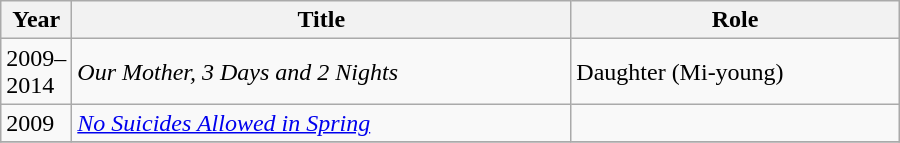<table class="wikitable" style="width:600px">
<tr>
<th width=10>Year</th>
<th>Title</th>
<th>Role</th>
</tr>
<tr>
<td>2009–2014</td>
<td><em>Our Mother, 3 Days and 2 Nights</em></td>
<td>Daughter (Mi-young)</td>
</tr>
<tr>
<td>2009</td>
<td><em><a href='#'>No Suicides Allowed in Spring</a></em></td>
<td></td>
</tr>
<tr>
</tr>
</table>
